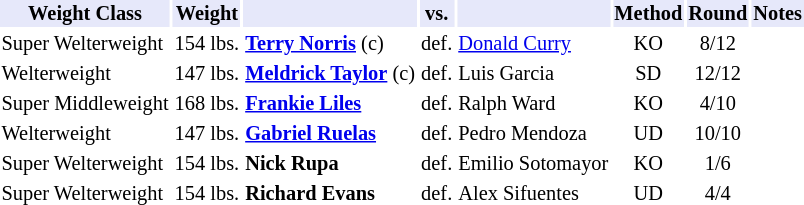<table class="toccolours" style="font-size: 85%;">
<tr>
<th style="background:#e6e8fa; color:#000; text-align:center;">Weight Class</th>
<th style="background:#e6e8fa; color:#000; text-align:center;">Weight</th>
<th style="background:#e6e8fa; color:#000; text-align:center;"></th>
<th style="background:#e6e8fa; color:#000; text-align:center;">vs.</th>
<th style="background:#e6e8fa; color:#000; text-align:center;"></th>
<th style="background:#e6e8fa; color:#000; text-align:center;">Method</th>
<th style="background:#e6e8fa; color:#000; text-align:center;">Round</th>
<th style="background:#e6e8fa; color:#000; text-align:center;">Notes</th>
</tr>
<tr>
<td>Super Welterweight</td>
<td>154 lbs.</td>
<td><strong><a href='#'>Terry Norris</a></strong> (c)</td>
<td>def.</td>
<td><a href='#'>Donald Curry</a></td>
<td align=center>KO</td>
<td align=center>8/12</td>
<td></td>
</tr>
<tr>
<td>Welterweight</td>
<td>147 lbs.</td>
<td><strong><a href='#'>Meldrick Taylor</a></strong> (c)</td>
<td>def.</td>
<td>Luis Garcia</td>
<td align=center>SD</td>
<td align=center>12/12</td>
<td></td>
</tr>
<tr>
<td>Super Middleweight</td>
<td>168 lbs.</td>
<td><strong><a href='#'>Frankie Liles</a></strong></td>
<td>def.</td>
<td>Ralph Ward</td>
<td align=center>KO</td>
<td align=center>4/10</td>
</tr>
<tr>
<td>Welterweight</td>
<td>147 lbs.</td>
<td><strong><a href='#'>Gabriel Ruelas</a></strong></td>
<td>def.</td>
<td>Pedro Mendoza</td>
<td align=center>UD</td>
<td align=center>10/10</td>
</tr>
<tr>
<td>Super Welterweight</td>
<td>154 lbs.</td>
<td><strong>Nick Rupa</strong></td>
<td>def.</td>
<td>Emilio Sotomayor</td>
<td align=center>KO</td>
<td align=center>1/6</td>
</tr>
<tr>
<td>Super Welterweight</td>
<td>154 lbs.</td>
<td><strong>Richard Evans</strong></td>
<td>def.</td>
<td>Alex Sifuentes</td>
<td align=center>UD</td>
<td align=center>4/4</td>
</tr>
</table>
